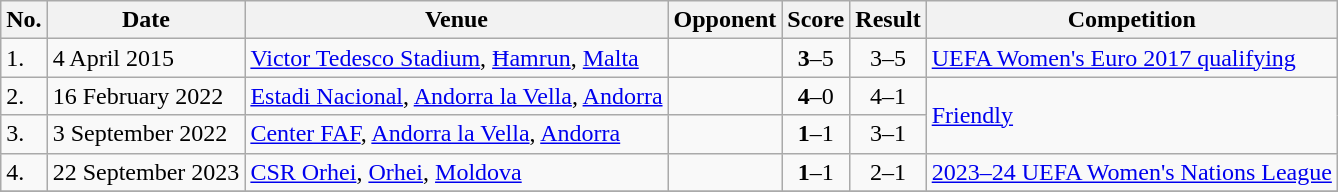<table class="wikitable">
<tr>
<th>No.</th>
<th>Date</th>
<th>Venue</th>
<th>Opponent</th>
<th>Score</th>
<th>Result</th>
<th>Competition</th>
</tr>
<tr>
<td>1.</td>
<td>4 April 2015</td>
<td><a href='#'>Victor Tedesco Stadium</a>, <a href='#'>Ħamrun</a>, <a href='#'>Malta</a></td>
<td></td>
<td align=center><strong>3</strong>–5</td>
<td align=center>3–5</td>
<td><a href='#'>UEFA Women's Euro 2017 qualifying</a></td>
</tr>
<tr>
<td>2.</td>
<td>16 February 2022</td>
<td><a href='#'>Estadi Nacional</a>, <a href='#'>Andorra la Vella</a>, <a href='#'>Andorra</a></td>
<td></td>
<td align=center><strong>4</strong>–0</td>
<td align=center>4–1</td>
<td rowspan=2><a href='#'>Friendly</a></td>
</tr>
<tr>
<td>3.</td>
<td>3 September 2022</td>
<td><a href='#'>Center FAF</a>, <a href='#'>Andorra la Vella</a>, <a href='#'>Andorra</a></td>
<td></td>
<td align=center><strong>1</strong>–1</td>
<td align=center>3–1</td>
</tr>
<tr>
<td>4.</td>
<td>22 September 2023</td>
<td><a href='#'>CSR Orhei</a>, <a href='#'>Orhei</a>, <a href='#'>Moldova</a></td>
<td></td>
<td align=center><strong>1</strong>–1</td>
<td align=center>2–1</td>
<td><a href='#'>2023–24 UEFA Women's Nations League</a></td>
</tr>
<tr>
</tr>
</table>
